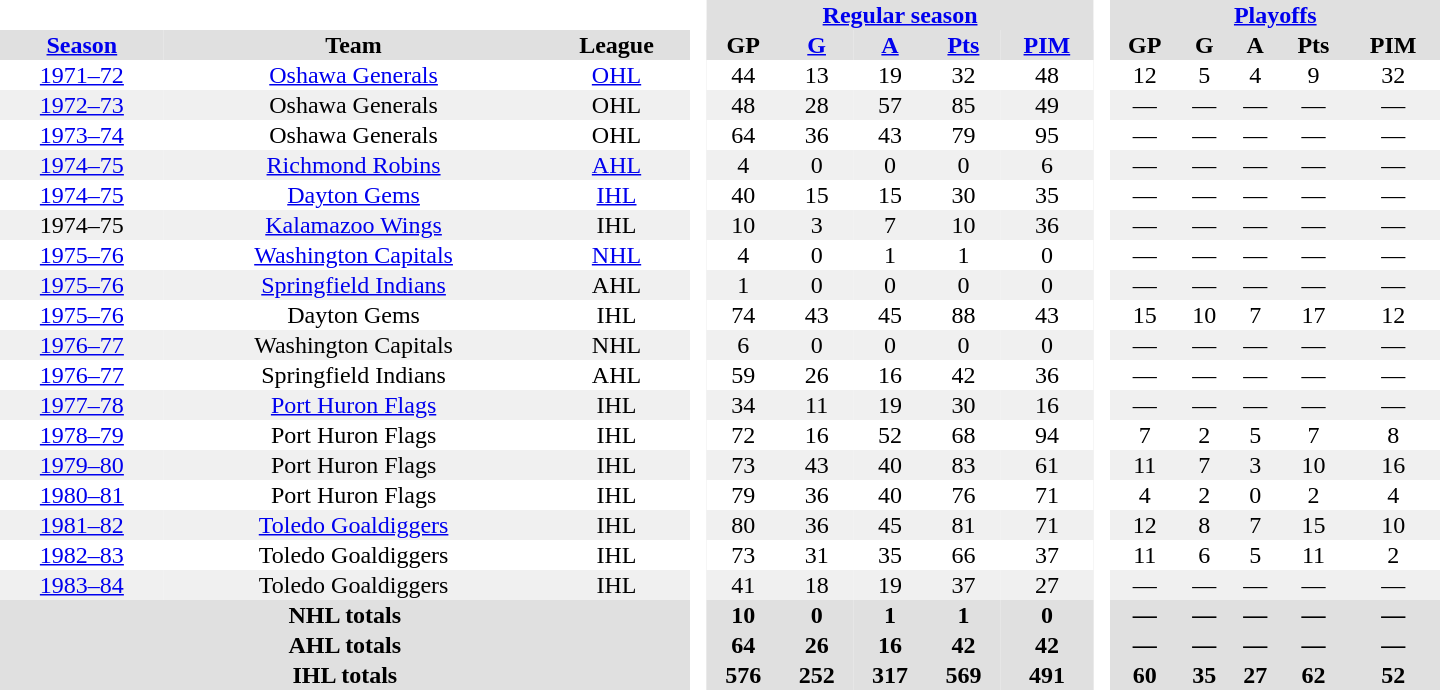<table border="0" cellpadding="1" cellspacing="0" style="text-align:center; width:60em">
<tr bgcolor="#e0e0e0">
<th colspan="3" bgcolor="#ffffff"> </th>
<th rowspan="99" bgcolor="#ffffff"> </th>
<th colspan="5"><a href='#'>Regular season</a></th>
<th rowspan="99" bgcolor="#ffffff"> </th>
<th colspan="5"><a href='#'>Playoffs</a></th>
</tr>
<tr bgcolor="#e0e0e0">
<th><a href='#'>Season</a></th>
<th>Team</th>
<th>League</th>
<th>GP</th>
<th><a href='#'>G</a></th>
<th><a href='#'>A</a></th>
<th><a href='#'>Pts</a></th>
<th><a href='#'>PIM</a></th>
<th>GP</th>
<th>G</th>
<th>A</th>
<th>Pts</th>
<th>PIM</th>
</tr>
<tr>
<td><a href='#'>1971–72</a></td>
<td><a href='#'>Oshawa Generals</a></td>
<td><a href='#'>OHL</a></td>
<td>44</td>
<td>13</td>
<td>19</td>
<td>32</td>
<td>48</td>
<td>12</td>
<td>5</td>
<td>4</td>
<td>9</td>
<td>32</td>
</tr>
<tr bgcolor="#f0f0f0">
<td><a href='#'>1972–73</a></td>
<td>Oshawa Generals</td>
<td>OHL</td>
<td>48</td>
<td>28</td>
<td>57</td>
<td>85</td>
<td>49</td>
<td>—</td>
<td>—</td>
<td>—</td>
<td>—</td>
<td>—</td>
</tr>
<tr>
<td><a href='#'>1973–74</a></td>
<td>Oshawa Generals</td>
<td>OHL</td>
<td>64</td>
<td>36</td>
<td>43</td>
<td>79</td>
<td>95</td>
<td>—</td>
<td>—</td>
<td>—</td>
<td>—</td>
<td>—</td>
</tr>
<tr bgcolor="#f0f0f0">
<td><a href='#'>1974–75</a></td>
<td><a href='#'>Richmond Robins</a></td>
<td><a href='#'>AHL</a></td>
<td>4</td>
<td>0</td>
<td>0</td>
<td>0</td>
<td>6</td>
<td>—</td>
<td>—</td>
<td>—</td>
<td>—</td>
<td>—</td>
</tr>
<tr>
<td><a href='#'>1974–75</a></td>
<td><a href='#'>Dayton Gems</a></td>
<td><a href='#'>IHL</a></td>
<td>40</td>
<td>15</td>
<td>15</td>
<td>30</td>
<td>35</td>
<td>—</td>
<td>—</td>
<td>—</td>
<td>—</td>
<td>—</td>
</tr>
<tr bgcolor="#f0f0f0">
<td>1974–75</td>
<td><a href='#'>Kalamazoo Wings</a></td>
<td>IHL</td>
<td>10</td>
<td>3</td>
<td>7</td>
<td>10</td>
<td>36</td>
<td>—</td>
<td>—</td>
<td>—</td>
<td>—</td>
<td>—</td>
</tr>
<tr>
<td><a href='#'>1975–76</a></td>
<td><a href='#'>Washington Capitals</a></td>
<td><a href='#'>NHL</a></td>
<td>4</td>
<td>0</td>
<td>1</td>
<td>1</td>
<td>0</td>
<td>—</td>
<td>—</td>
<td>—</td>
<td>—</td>
<td>—</td>
</tr>
<tr bgcolor="#f0f0f0">
<td><a href='#'>1975–76</a></td>
<td><a href='#'>Springfield Indians</a></td>
<td>AHL</td>
<td>1</td>
<td>0</td>
<td>0</td>
<td>0</td>
<td>0</td>
<td>—</td>
<td>—</td>
<td>—</td>
<td>—</td>
<td>—</td>
</tr>
<tr>
<td><a href='#'>1975–76</a></td>
<td>Dayton Gems</td>
<td>IHL</td>
<td>74</td>
<td>43</td>
<td>45</td>
<td>88</td>
<td>43</td>
<td>15</td>
<td>10</td>
<td>7</td>
<td>17</td>
<td>12</td>
</tr>
<tr bgcolor="#f0f0f0">
<td><a href='#'>1976–77</a></td>
<td>Washington Capitals</td>
<td>NHL</td>
<td>6</td>
<td>0</td>
<td>0</td>
<td>0</td>
<td>0</td>
<td>—</td>
<td>—</td>
<td>—</td>
<td>—</td>
<td>—</td>
</tr>
<tr>
<td><a href='#'>1976–77</a></td>
<td>Springfield Indians</td>
<td>AHL</td>
<td>59</td>
<td>26</td>
<td>16</td>
<td>42</td>
<td>36</td>
<td>—</td>
<td>—</td>
<td>—</td>
<td>—</td>
<td>—</td>
</tr>
<tr bgcolor="#f0f0f0">
<td><a href='#'>1977–78</a></td>
<td><a href='#'>Port Huron Flags</a></td>
<td>IHL</td>
<td>34</td>
<td>11</td>
<td>19</td>
<td>30</td>
<td>16</td>
<td>—</td>
<td>—</td>
<td>—</td>
<td>—</td>
<td>—</td>
</tr>
<tr>
<td><a href='#'>1978–79</a></td>
<td>Port Huron Flags</td>
<td>IHL</td>
<td>72</td>
<td>16</td>
<td>52</td>
<td>68</td>
<td>94</td>
<td>7</td>
<td>2</td>
<td>5</td>
<td>7</td>
<td>8</td>
</tr>
<tr bgcolor="#f0f0f0">
<td><a href='#'>1979–80</a></td>
<td>Port Huron Flags</td>
<td>IHL</td>
<td>73</td>
<td>43</td>
<td>40</td>
<td>83</td>
<td>61</td>
<td>11</td>
<td>7</td>
<td>3</td>
<td>10</td>
<td>16</td>
</tr>
<tr>
<td><a href='#'>1980–81</a></td>
<td>Port Huron Flags</td>
<td>IHL</td>
<td>79</td>
<td>36</td>
<td>40</td>
<td>76</td>
<td>71</td>
<td>4</td>
<td>2</td>
<td>0</td>
<td>2</td>
<td>4</td>
</tr>
<tr bgcolor="#f0f0f0">
<td><a href='#'>1981–82</a></td>
<td><a href='#'>Toledo Goaldiggers</a></td>
<td>IHL</td>
<td>80</td>
<td>36</td>
<td>45</td>
<td>81</td>
<td>71</td>
<td>12</td>
<td>8</td>
<td>7</td>
<td>15</td>
<td>10</td>
</tr>
<tr>
<td><a href='#'>1982–83</a></td>
<td>Toledo Goaldiggers</td>
<td>IHL</td>
<td>73</td>
<td>31</td>
<td>35</td>
<td>66</td>
<td>37</td>
<td>11</td>
<td>6</td>
<td>5</td>
<td>11</td>
<td>2</td>
</tr>
<tr bgcolor="#f0f0f0">
<td><a href='#'>1983–84</a></td>
<td>Toledo Goaldiggers</td>
<td>IHL</td>
<td>41</td>
<td>18</td>
<td>19</td>
<td>37</td>
<td>27</td>
<td>—</td>
<td>—</td>
<td>—</td>
<td>—</td>
<td>—</td>
</tr>
<tr>
</tr>
<tr ALIGN="center" bgcolor="#e0e0e0">
<th colspan="3">NHL totals</th>
<th ALIGN="center">10</th>
<th ALIGN="center">0</th>
<th ALIGN="center">1</th>
<th ALIGN="center">1</th>
<th ALIGN="center">0</th>
<th ALIGN="center">—</th>
<th ALIGN="center">—</th>
<th ALIGN="center">—</th>
<th ALIGN="center">—</th>
<th ALIGN="center">—</th>
</tr>
<tr>
</tr>
<tr ALIGN="center" bgcolor="#e0e0e0">
<th colspan="3">AHL totals</th>
<th ALIGN="center">64</th>
<th ALIGN="center">26</th>
<th ALIGN="center">16</th>
<th ALIGN="center">42</th>
<th ALIGN="center">42</th>
<th ALIGN="center">—</th>
<th ALIGN="center">—</th>
<th ALIGN="center">—</th>
<th ALIGN="center">—</th>
<th ALIGN="center">—</th>
</tr>
<tr>
</tr>
<tr ALIGN="center" bgcolor="#e0e0e0">
<th colspan="3">IHL totals</th>
<th ALIGN="center">576</th>
<th ALIGN="center">252</th>
<th ALIGN="center">317</th>
<th ALIGN="center">569</th>
<th ALIGN="center">491</th>
<th ALIGN="center">60</th>
<th ALIGN="center">35</th>
<th ALIGN="center">27</th>
<th ALIGN="center">62</th>
<th ALIGN="center">52</th>
</tr>
</table>
